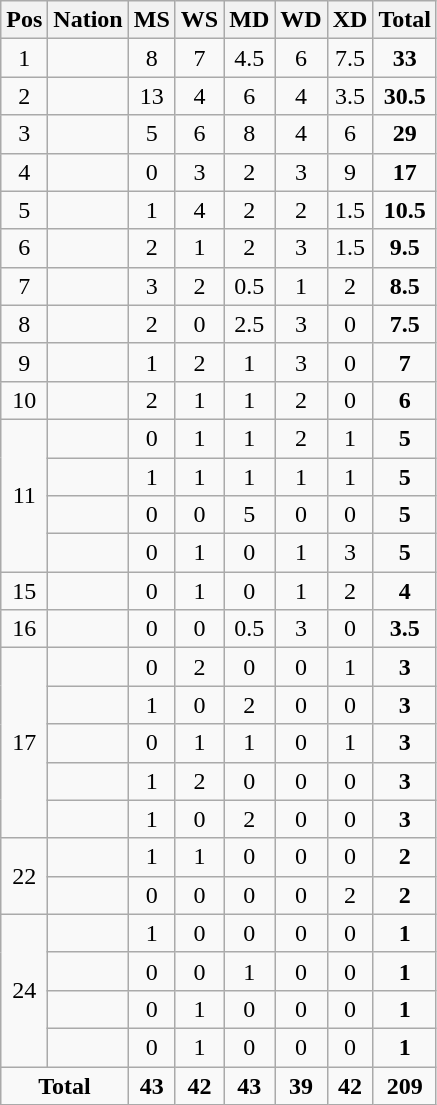<table class="wikitable" style="text-align:center">
<tr>
<th>Pos</th>
<th>Nation</th>
<th>MS</th>
<th>WS</th>
<th>MD</th>
<th>WD</th>
<th>XD</th>
<th>Total</th>
</tr>
<tr>
<td>1</td>
<td align=left><strong></strong></td>
<td>8</td>
<td>7</td>
<td>4.5</td>
<td>6</td>
<td>7.5</td>
<td><strong>33</strong></td>
</tr>
<tr>
<td>2</td>
<td align=left></td>
<td>13</td>
<td>4</td>
<td>6</td>
<td>4</td>
<td>3.5</td>
<td><strong>30.5</strong></td>
</tr>
<tr>
<td>3</td>
<td align=left></td>
<td>5</td>
<td>6</td>
<td>8</td>
<td>4</td>
<td>6</td>
<td><strong>29</strong></td>
</tr>
<tr>
<td>4</td>
<td align=left></td>
<td>0</td>
<td>3</td>
<td>2</td>
<td>3</td>
<td>9</td>
<td><strong>17</strong></td>
</tr>
<tr>
<td>5</td>
<td align=left></td>
<td>1</td>
<td>4</td>
<td>2</td>
<td>2</td>
<td>1.5</td>
<td><strong>10.5</strong></td>
</tr>
<tr>
<td>6</td>
<td align=left></td>
<td>2</td>
<td>1</td>
<td>2</td>
<td>3</td>
<td>1.5</td>
<td><strong>9.5</strong></td>
</tr>
<tr>
<td>7</td>
<td align=left></td>
<td>3</td>
<td>2</td>
<td>0.5</td>
<td>1</td>
<td>2</td>
<td><strong>8.5</strong></td>
</tr>
<tr>
<td>8</td>
<td align=left></td>
<td>2</td>
<td>0</td>
<td>2.5</td>
<td>3</td>
<td>0</td>
<td><strong>7.5</strong></td>
</tr>
<tr>
<td>9</td>
<td align=left></td>
<td>1</td>
<td>2</td>
<td>1</td>
<td>3</td>
<td>0</td>
<td><strong>7</strong></td>
</tr>
<tr>
<td>10</td>
<td align=left></td>
<td>2</td>
<td>1</td>
<td>1</td>
<td>2</td>
<td>0</td>
<td><strong>6</strong></td>
</tr>
<tr>
<td rowspan=4>11</td>
<td align=left></td>
<td>0</td>
<td>1</td>
<td>1</td>
<td>2</td>
<td>1</td>
<td><strong>5</strong></td>
</tr>
<tr>
<td align=left></td>
<td>1</td>
<td>1</td>
<td>1</td>
<td>1</td>
<td>1</td>
<td><strong>5</strong></td>
</tr>
<tr>
<td align=left></td>
<td>0</td>
<td>0</td>
<td>5</td>
<td>0</td>
<td>0</td>
<td><strong>5</strong></td>
</tr>
<tr>
<td align=left></td>
<td>0</td>
<td>1</td>
<td>0</td>
<td>1</td>
<td>3</td>
<td><strong>5</strong></td>
</tr>
<tr>
<td>15</td>
<td align=left></td>
<td>0</td>
<td>1</td>
<td>0</td>
<td>1</td>
<td>2</td>
<td><strong>4</strong></td>
</tr>
<tr>
<td>16</td>
<td align=left></td>
<td>0</td>
<td>0</td>
<td>0.5</td>
<td>3</td>
<td>0</td>
<td><strong>3.5</strong></td>
</tr>
<tr>
<td rowspan=5>17</td>
<td align=left></td>
<td>0</td>
<td>2</td>
<td>0</td>
<td>0</td>
<td>1</td>
<td><strong>3</strong></td>
</tr>
<tr>
<td align=left></td>
<td>1</td>
<td>0</td>
<td>2</td>
<td>0</td>
<td>0</td>
<td><strong>3</strong></td>
</tr>
<tr>
<td align=left></td>
<td>0</td>
<td>1</td>
<td>1</td>
<td>0</td>
<td>1</td>
<td><strong>3</strong></td>
</tr>
<tr>
<td align=left></td>
<td>1</td>
<td>2</td>
<td>0</td>
<td>0</td>
<td>0</td>
<td><strong>3</strong></td>
</tr>
<tr>
<td align=left></td>
<td>1</td>
<td>0</td>
<td>2</td>
<td>0</td>
<td>0</td>
<td><strong>3</strong></td>
</tr>
<tr>
<td rowspan=2>22</td>
<td align=left></td>
<td>1</td>
<td>1</td>
<td>0</td>
<td>0</td>
<td>0</td>
<td><strong>2</strong></td>
</tr>
<tr>
<td align=left></td>
<td>0</td>
<td>0</td>
<td>0</td>
<td>0</td>
<td>2</td>
<td><strong>2</strong></td>
</tr>
<tr>
<td rowspan=4>24</td>
<td align=left></td>
<td>1</td>
<td>0</td>
<td>0</td>
<td>0</td>
<td>0</td>
<td><strong>1</strong></td>
</tr>
<tr>
<td align=left></td>
<td>0</td>
<td>0</td>
<td>1</td>
<td>0</td>
<td>0</td>
<td><strong>1</strong></td>
</tr>
<tr>
<td align=left></td>
<td>0</td>
<td>1</td>
<td>0</td>
<td>0</td>
<td>0</td>
<td><strong>1</strong></td>
</tr>
<tr>
<td align=left></td>
<td>0</td>
<td>1</td>
<td>0</td>
<td>0</td>
<td>0</td>
<td><strong>1</strong></td>
</tr>
<tr>
<td colspan=2 align=center><strong>Total</strong></td>
<td><strong>43</strong></td>
<td><strong>42</strong></td>
<td><strong>43</strong></td>
<td><strong>39</strong></td>
<td><strong>42</strong></td>
<td><strong>209</strong></td>
</tr>
</table>
